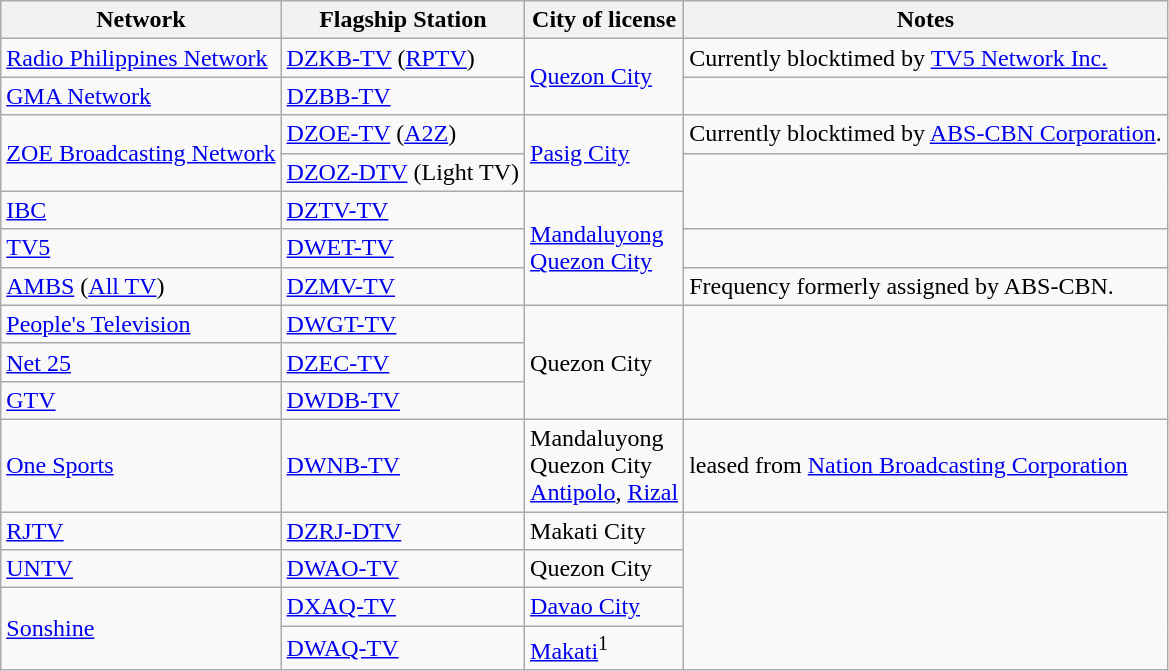<table class="wikitable">
<tr>
<th>Network</th>
<th>Flagship Station</th>
<th>City of license</th>
<th>Notes</th>
</tr>
<tr>
<td><a href='#'>Radio Philippines Network</a></td>
<td><a href='#'>DZKB-TV</a> (<a href='#'>RPTV</a>)</td>
<td rowspan=2><a href='#'>Quezon City</a></td>
<td>Currently blocktimed by <a href='#'>TV5 Network Inc.</a></td>
</tr>
<tr>
<td><a href='#'>GMA Network</a></td>
<td><a href='#'>DZBB-TV</a></td>
<td></td>
</tr>
<tr>
<td rowspan=2><a href='#'>ZOE Broadcasting Network</a></td>
<td><a href='#'>DZOE-TV</a> (<a href='#'>A2Z</a>)</td>
<td rowspan=2><a href='#'>Pasig City</a></td>
<td>Currently blocktimed by <a href='#'>ABS-CBN Corporation</a>.</td>
</tr>
<tr>
<td><a href='#'>DZOZ-DTV</a> (Light TV)</td>
</tr>
<tr>
<td><a href='#'>IBC</a></td>
<td><a href='#'>DZTV-TV</a></td>
<td rowspan=3><a href='#'>Mandaluyong</a><br><a href='#'>Quezon City</a></td>
</tr>
<tr>
<td><a href='#'>TV5</a></td>
<td><a href='#'>DWET-TV</a></td>
<td></td>
</tr>
<tr>
<td><a href='#'>AMBS</a> (<a href='#'>All TV</a>)</td>
<td><a href='#'>DZMV-TV</a></td>
<td>Frequency formerly assigned by ABS-CBN.</td>
</tr>
<tr>
<td><a href='#'>People's Television</a></td>
<td><a href='#'>DWGT-TV</a></td>
<td rowspan=3>Quezon City</td>
</tr>
<tr>
<td><a href='#'>Net 25</a></td>
<td><a href='#'>DZEC-TV</a></td>
</tr>
<tr>
<td><a href='#'>GTV</a></td>
<td><a href='#'>DWDB-TV</a></td>
</tr>
<tr>
<td><a href='#'>One Sports</a></td>
<td><a href='#'>DWNB-TV</a></td>
<td>Mandaluyong<br>Quezon City<br><a href='#'>Antipolo</a>, <a href='#'>Rizal</a></td>
<td>leased from <a href='#'>Nation Broadcasting Corporation</a></td>
</tr>
<tr>
<td><a href='#'>RJTV</a></td>
<td><a href='#'>DZRJ-DTV</a></td>
<td>Makati City</td>
<td rowspan="4"></td>
</tr>
<tr>
<td><a href='#'>UNTV</a></td>
<td><a href='#'>DWAO-TV</a></td>
<td>Quezon City</td>
</tr>
<tr>
<td rowspan=2><a href='#'>Sonshine</a></td>
<td><a href='#'>DXAQ-TV</a></td>
<td><a href='#'>Davao City</a></td>
</tr>
<tr>
<td><a href='#'>DWAQ-TV</a></td>
<td><a href='#'>Makati</a><sup>1</sup></td>
</tr>
</table>
